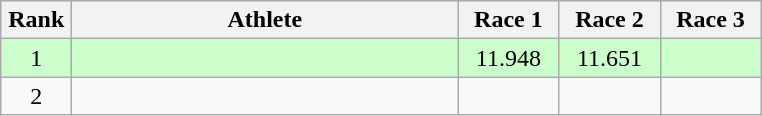<table class=wikitable style="text-align:center">
<tr>
<th width=40>Rank</th>
<th width=250>Athlete</th>
<th width=60>Race 1</th>
<th width=60>Race 2</th>
<th width=60>Race 3</th>
</tr>
<tr bgcolor=ccffcc>
<td>1</td>
<td align=left></td>
<td>11.948</td>
<td>11.651</td>
<td></td>
</tr>
<tr>
<td>2</td>
<td align=left></td>
<td></td>
<td></td>
<td></td>
</tr>
</table>
